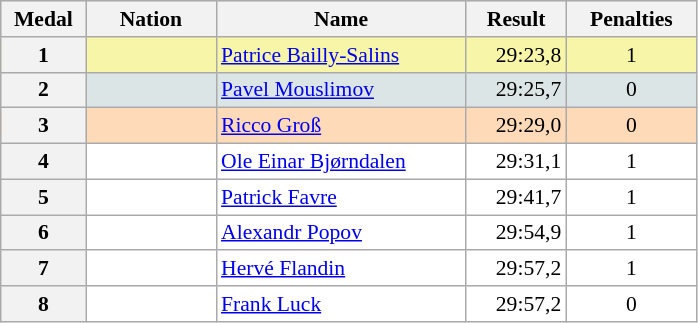<table class=wikitable style="border:1px solid #AAAAAA;font-size:90%">
<tr bgcolor="#E4E4E4">
<th style="border-bottom:1px solid #AAAAAA" width=50>Medal</th>
<th style="border-bottom:1px solid #AAAAAA" width=80>Nation</th>
<th style="border-bottom:1px solid #AAAAAA" width=160>Name</th>
<th style="border-bottom:1px solid #AAAAAA" width=60>Result</th>
<th style="border-bottom:1px solid #AAAAAA" width=80>Penalties</th>
</tr>
<tr align="center" valign="top" bgcolor="#F7F6A8">
<th>1</th>
<td align="left"></td>
<td align="left"><a href='#'>Patrice Bailly-Salins</a></td>
<td align="right">29:23,8</td>
<td align="center">1</td>
</tr>
<tr align="center" valign="top" bgcolor="#DCE5E5">
<th>2</th>
<td align="left"></td>
<td align="left"><a href='#'>Pavel Mouslimov</a></td>
<td align="right">29:25,7</td>
<td align="center">0</td>
</tr>
<tr align="center" valign="top" bgcolor="#FFDAB9">
<th>3</th>
<td align="left"></td>
<td align="left"><a href='#'>Ricco Groß</a></td>
<td align="right">29:29,0</td>
<td align="center">0</td>
</tr>
<tr align="center" valign="top" bgcolor="#FFFFFF">
<th>4</th>
<td align="left"></td>
<td align="left"><a href='#'>Ole Einar Bjørndalen</a></td>
<td align="right">29:31,1</td>
<td align="center">1</td>
</tr>
<tr align="center" valign="top" bgcolor="#FFFFFF">
<th>5</th>
<td align="left"></td>
<td align="left"><a href='#'>Patrick Favre</a></td>
<td align="right">29:41,7</td>
<td align="center">1</td>
</tr>
<tr align="center" valign="top" bgcolor="#FFFFFF">
<th>6</th>
<td align="left"></td>
<td align="left"><a href='#'>Alexandr Popov</a></td>
<td align="right">29:54,9</td>
<td align="center">1</td>
</tr>
<tr align="center" valign="top" bgcolor="#FFFFFF">
<th>7</th>
<td align="left"></td>
<td align="left"><a href='#'>Hervé Flandin</a></td>
<td align="right">29:57,2</td>
<td align="center">1</td>
</tr>
<tr align="center" valign="top" bgcolor="#FFFFFF">
<th>8</th>
<td align="left"></td>
<td align="left"><a href='#'>Frank Luck</a></td>
<td align="right">29:57,2</td>
<td align="center">0</td>
</tr>
</table>
